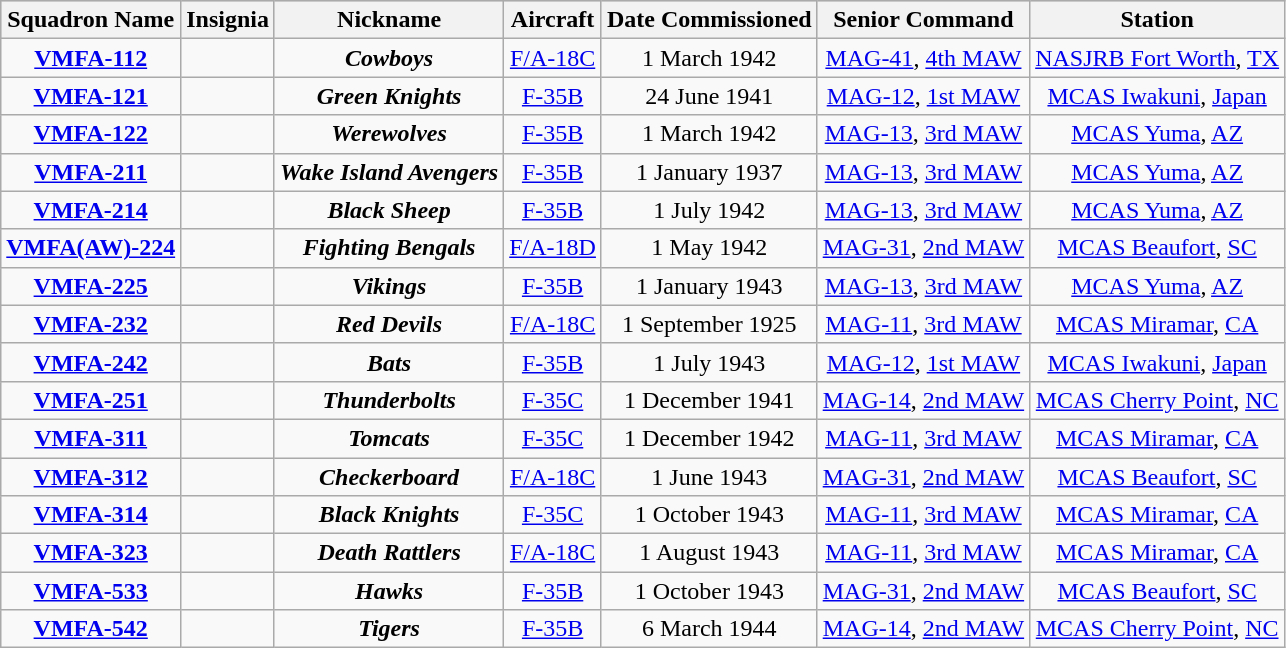<table class="wikitable sortable" style="text-align:center;">
<tr style="background:#CCCCCC;">
<th><strong>Squadron Name</strong></th>
<th><strong>Insignia</strong></th>
<th><strong>Nickname</strong></th>
<th><strong>Aircraft</strong></th>
<th><strong>Date Commissioned</strong></th>
<th><strong>Senior Command</strong></th>
<th><strong>Station</strong></th>
</tr>
<tr>
<td><strong><a href='#'>VMFA-112</a></strong></td>
<td></td>
<td><strong><em>Cowboys</em></strong></td>
<td><a href='#'>F/A-18C</a></td>
<td>1 March 1942</td>
<td><a href='#'>MAG-41</a>, <a href='#'>4th MAW</a></td>
<td><a href='#'>NASJRB Fort Worth</a>, <a href='#'>TX</a></td>
</tr>
<tr>
<td><strong><a href='#'>VMFA-121</a></strong></td>
<td></td>
<td><strong><em>Green Knights</em></strong></td>
<td><a href='#'>F-35B</a></td>
<td>24 June 1941</td>
<td><a href='#'>MAG-12</a>, <a href='#'>1st MAW</a></td>
<td><a href='#'>MCAS Iwakuni</a>, <a href='#'>Japan</a></td>
</tr>
<tr>
<td><strong><a href='#'>VMFA-122</a></strong></td>
<td></td>
<td><strong><em>Werewolves</em></strong></td>
<td><a href='#'>F-35B</a></td>
<td>1 March 1942</td>
<td><a href='#'>MAG-13</a>, <a href='#'>3rd MAW</a></td>
<td><a href='#'>MCAS Yuma</a>, <a href='#'>AZ</a></td>
</tr>
<tr>
<td><strong><a href='#'>VMFA-211</a></strong></td>
<td></td>
<td><strong><em>Wake Island Avengers</em></strong></td>
<td><a href='#'>F-35B</a></td>
<td>1 January 1937</td>
<td><a href='#'>MAG-13</a>, <a href='#'>3rd MAW</a></td>
<td><a href='#'>MCAS Yuma</a>, <a href='#'>AZ</a></td>
</tr>
<tr>
<td><strong><a href='#'>VMFA-214</a></strong></td>
<td></td>
<td><strong><em>Black Sheep</em></strong></td>
<td><a href='#'>F-35B</a></td>
<td>1 July 1942</td>
<td><a href='#'>MAG-13</a>, <a href='#'>3rd MAW</a></td>
<td><a href='#'>MCAS Yuma</a>, <a href='#'>AZ</a></td>
</tr>
<tr>
<td><strong><a href='#'>VMFA(AW)-224</a></strong></td>
<td></td>
<td><strong><em>Fighting Bengals</em></strong></td>
<td><a href='#'>F/A-18D</a></td>
<td>1 May 1942</td>
<td><a href='#'>MAG-31</a>, <a href='#'>2nd MAW</a></td>
<td><a href='#'>MCAS Beaufort</a>, <a href='#'>SC</a></td>
</tr>
<tr>
<td><strong><a href='#'>VMFA-225</a></strong></td>
<td></td>
<td><strong><em>Vikings</em></strong></td>
<td><a href='#'>F-35B</a></td>
<td>1 January 1943</td>
<td><a href='#'>MAG-13</a>, <a href='#'>3rd MAW</a></td>
<td><a href='#'>MCAS Yuma</a>, <a href='#'>AZ</a></td>
</tr>
<tr>
<td><strong><a href='#'>VMFA-232</a></strong></td>
<td></td>
<td><strong><em>Red Devils</em></strong></td>
<td><a href='#'>F/A-18C</a></td>
<td>1 September 1925</td>
<td><a href='#'>MAG-11</a>, <a href='#'>3rd MAW</a></td>
<td><a href='#'>MCAS Miramar</a>, <a href='#'>CA</a></td>
</tr>
<tr>
<td><strong><a href='#'>VMFA-242</a></strong></td>
<td></td>
<td><strong><em>Bats</em></strong></td>
<td><a href='#'>F-35B</a></td>
<td>1 July 1943</td>
<td><a href='#'>MAG-12</a>, <a href='#'>1st MAW</a></td>
<td><a href='#'>MCAS Iwakuni</a>, <a href='#'>Japan</a></td>
</tr>
<tr>
<td><strong><a href='#'>VMFA-251</a></strong></td>
<td></td>
<td><strong><em>Thunderbolts</em></strong></td>
<td><a href='#'>F-35C</a></td>
<td>1 December 1941</td>
<td><a href='#'>MAG-14</a>, <a href='#'>2nd MAW</a></td>
<td><a href='#'>MCAS Cherry Point</a>, <a href='#'>NC</a></td>
</tr>
<tr>
<td><strong><a href='#'>VMFA-311</a></strong></td>
<td></td>
<td><strong><em>Tomcats</em></strong></td>
<td><a href='#'>F-35C</a></td>
<td>1 December 1942</td>
<td><a href='#'>MAG-11</a>, <a href='#'>3rd MAW</a></td>
<td><a href='#'>MCAS Miramar</a>, <a href='#'>CA</a></td>
</tr>
<tr>
<td><strong><a href='#'>VMFA-312</a></strong></td>
<td></td>
<td><strong><em>Checkerboard</em></strong></td>
<td><a href='#'>F/A-18C</a></td>
<td>1 June 1943</td>
<td><a href='#'>MAG-31</a>, <a href='#'>2nd MAW</a></td>
<td><a href='#'>MCAS Beaufort</a>, <a href='#'>SC</a></td>
</tr>
<tr>
<td><strong><a href='#'>VMFA-314</a></strong></td>
<td></td>
<td><strong><em>Black Knights</em></strong></td>
<td><a href='#'>F-35C</a></td>
<td>1 October 1943</td>
<td><a href='#'>MAG-11</a>, <a href='#'>3rd MAW</a></td>
<td><a href='#'>MCAS Miramar</a>, <a href='#'>CA</a></td>
</tr>
<tr>
<td><strong><a href='#'>VMFA-323</a></strong></td>
<td></td>
<td><strong><em>Death Rattlers</em></strong></td>
<td><a href='#'>F/A-18C</a></td>
<td>1 August 1943</td>
<td><a href='#'>MAG-11</a>, <a href='#'>3rd MAW</a></td>
<td><a href='#'>MCAS Miramar</a>, <a href='#'>CA</a></td>
</tr>
<tr>
<td><strong><a href='#'>VMFA-533</a></strong></td>
<td></td>
<td><strong><em>Hawks</em></strong></td>
<td><a href='#'>F-35B</a></td>
<td>1 October 1943</td>
<td><a href='#'>MAG-31</a>, <a href='#'>2nd MAW</a></td>
<td><a href='#'>MCAS Beaufort</a>, <a href='#'>SC</a></td>
</tr>
<tr>
<td><strong><a href='#'>VMFA-542</a></strong></td>
<td></td>
<td><strong><em>Tigers</em></strong></td>
<td><a href='#'>F-35B</a></td>
<td>6 March 1944</td>
<td><a href='#'>MAG-14</a>, <a href='#'>2nd MAW</a></td>
<td><a href='#'>MCAS Cherry Point</a>, <a href='#'>NC</a></td>
</tr>
</table>
